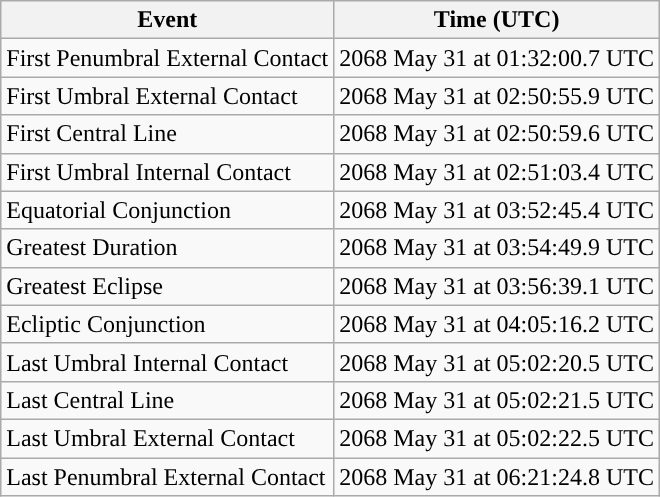<table class="wikitable">
<tr>
<th>Event</th>
<th>Time (UTC)</th>
</tr>
<tr>
<td>First Penumbral External Contact</td>
<td>2068 May 31 at 01:32:00.7 UTC</td>
</tr>
<tr>
<td>First Umbral External Contact</td>
<td>2068 May 31 at 02:50:55.9 UTC</td>
</tr>
<tr>
<td>First Central Line</td>
<td>2068 May 31 at 02:50:59.6 UTC</td>
</tr>
<tr>
<td>First Umbral Internal Contact</td>
<td>2068 May 31 at 02:51:03.4 UTC</td>
</tr>
<tr>
<td>Equatorial Conjunction</td>
<td>2068 May 31 at 03:52:45.4 UTC</td>
</tr>
<tr>
<td>Greatest Duration</td>
<td>2068 May 31 at 03:54:49.9 UTC</td>
</tr>
<tr>
<td>Greatest Eclipse</td>
<td>2068 May 31 at 03:56:39.1 UTC</td>
</tr>
<tr>
<td>Ecliptic Conjunction</td>
<td>2068 May 31 at 04:05:16.2 UTC</td>
</tr>
<tr>
<td>Last Umbral Internal Contact</td>
<td>2068 May 31 at 05:02:20.5 UTC</td>
</tr>
<tr>
<td>Last Central Line</td>
<td>2068 May 31 at 05:02:21.5 UTC</td>
</tr>
<tr>
<td>Last Umbral External Contact</td>
<td>2068 May 31 at 05:02:22.5 UTC</td>
</tr>
<tr>
<td>Last Penumbral External Contact</td>
<td>2068 May 31 at 06:21:24.8 UTC</td>
</tr>
</table>
